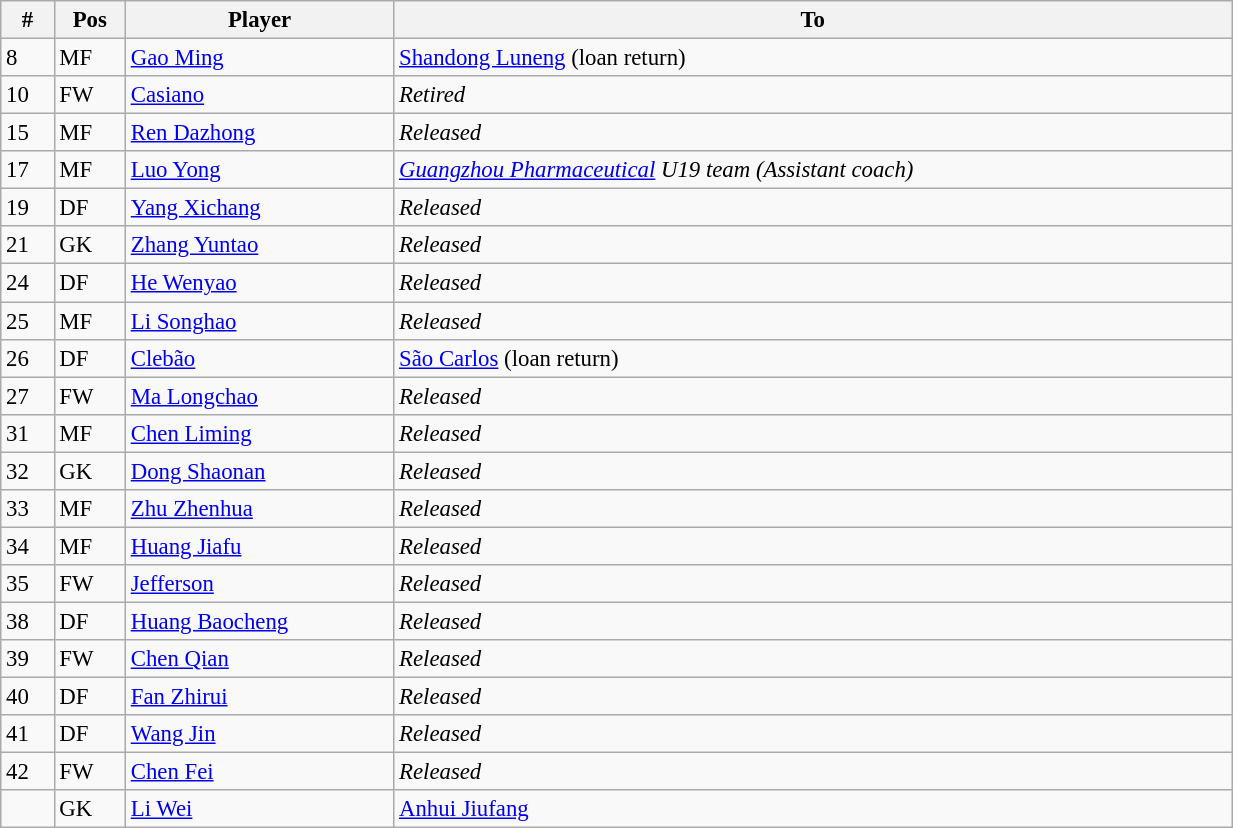<table width=65% class="wikitable" style="text-align:center; font-size:95%; text-align:left">
<tr>
<th><strong>#</strong></th>
<th><strong>Pos</strong></th>
<th><strong>Player</strong></th>
<th><strong>To</strong></th>
</tr>
<tr --->
<td>8</td>
<td>MF</td>
<td> <a href='#'>Gao Ming</a></td>
<td> <a href='#'>Shandong Luneng</a> (loan return)</td>
</tr>
<tr --->
<td>10</td>
<td>FW</td>
<td> <a href='#'>Casiano</a></td>
<td><em>Retired</em></td>
</tr>
<tr --->
<td>15</td>
<td>MF</td>
<td> <a href='#'>Ren Dazhong</a></td>
<td><em>Released</em></td>
</tr>
<tr --->
<td>17</td>
<td>MF</td>
<td> <a href='#'>Luo Yong</a></td>
<td><em> <a href='#'>Guangzhou Pharmaceutical</a> U19 team (Assistant coach)</em></td>
</tr>
<tr --->
<td>19</td>
<td>DF</td>
<td> <a href='#'>Yang Xichang</a></td>
<td><em>Released</em></td>
</tr>
<tr --->
<td>21</td>
<td>GK</td>
<td> <a href='#'>Zhang Yuntao</a></td>
<td><em>Released</em></td>
</tr>
<tr --->
<td>24</td>
<td>DF</td>
<td> <a href='#'>He Wenyao</a></td>
<td><em>Released</em></td>
</tr>
<tr --->
<td>25</td>
<td>MF</td>
<td> <a href='#'>Li Songhao</a></td>
<td><em>Released</em></td>
</tr>
<tr --->
<td>26</td>
<td>DF</td>
<td> <a href='#'>Clebão</a></td>
<td> <a href='#'>São Carlos</a> (loan return)</td>
</tr>
<tr --->
<td>27</td>
<td>FW</td>
<td> <a href='#'>Ma Longchao</a></td>
<td><em>Released</em></td>
</tr>
<tr --->
<td>31</td>
<td>MF</td>
<td> <a href='#'>Chen Liming</a></td>
<td><em>Released</em></td>
</tr>
<tr --->
<td>32</td>
<td>GK</td>
<td> <a href='#'>Dong Shaonan</a></td>
<td><em>Released</em></td>
</tr>
<tr --->
<td>33</td>
<td>MF</td>
<td> <a href='#'>Zhu Zhenhua</a></td>
<td><em>Released</em></td>
</tr>
<tr --->
<td>34</td>
<td>MF</td>
<td> <a href='#'>Huang Jiafu</a></td>
<td><em>Released</em></td>
</tr>
<tr --->
<td>35</td>
<td>FW</td>
<td> <a href='#'>Jefferson</a></td>
<td><em>Released</em></td>
</tr>
<tr --->
<td>38</td>
<td>DF</td>
<td> <a href='#'>Huang Baocheng</a></td>
<td><em>Released</em></td>
</tr>
<tr --->
<td>39</td>
<td>FW</td>
<td> <a href='#'>Chen Qian</a></td>
<td><em>Released</em></td>
</tr>
<tr --->
<td>40</td>
<td>DF</td>
<td> <a href='#'>Fan Zhirui</a></td>
<td><em>Released</em></td>
</tr>
<tr --->
<td>41</td>
<td>DF</td>
<td> <a href='#'>Wang Jin</a></td>
<td><em>Released</em></td>
</tr>
<tr --->
<td>42</td>
<td>FW</td>
<td> <a href='#'>Chen Fei</a></td>
<td><em>Released</em></td>
</tr>
<tr --->
<td></td>
<td>GK</td>
<td> <a href='#'>Li Wei</a></td>
<td> <a href='#'>Anhui Jiufang</a></td>
</tr>
</table>
